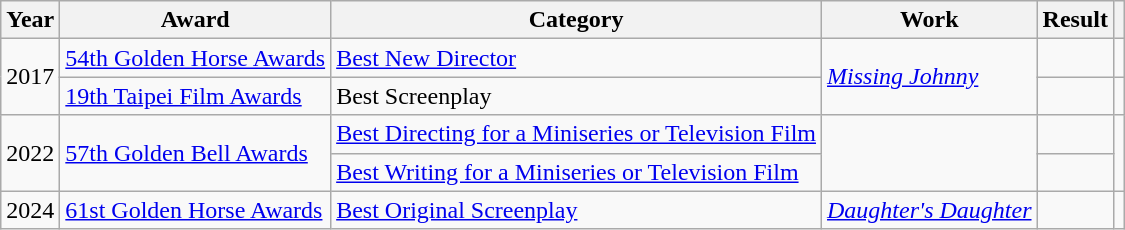<table class="wikitable plainrowheaders">
<tr>
<th>Year</th>
<th>Award</th>
<th>Category</th>
<th>Work</th>
<th>Result</th>
<th></th>
</tr>
<tr>
<td rowspan="2">2017</td>
<td><a href='#'>54th Golden Horse Awards</a></td>
<td><a href='#'>Best New Director</a></td>
<td rowspan="2"><em><a href='#'>Missing Johnny</a></em></td>
<td></td>
<td></td>
</tr>
<tr>
<td><a href='#'>19th Taipei Film Awards</a></td>
<td>Best Screenplay</td>
<td></td>
<td></td>
</tr>
<tr>
<td rowspan="2">2022</td>
<td rowspan="2"><a href='#'>57th Golden Bell Awards</a></td>
<td><a href='#'>Best Directing for a Miniseries or Television Film</a></td>
<td rowspan="2"><em></em></td>
<td></td>
<td rowspan="2"></td>
</tr>
<tr>
<td><a href='#'>Best Writing for a Miniseries or Television Film</a></td>
<td></td>
</tr>
<tr>
<td>2024</td>
<td><a href='#'>61st Golden Horse Awards</a></td>
<td><a href='#'>Best Original Screenplay</a></td>
<td><em><a href='#'>Daughter's Daughter</a></em></td>
<td></td>
<td></td>
</tr>
</table>
